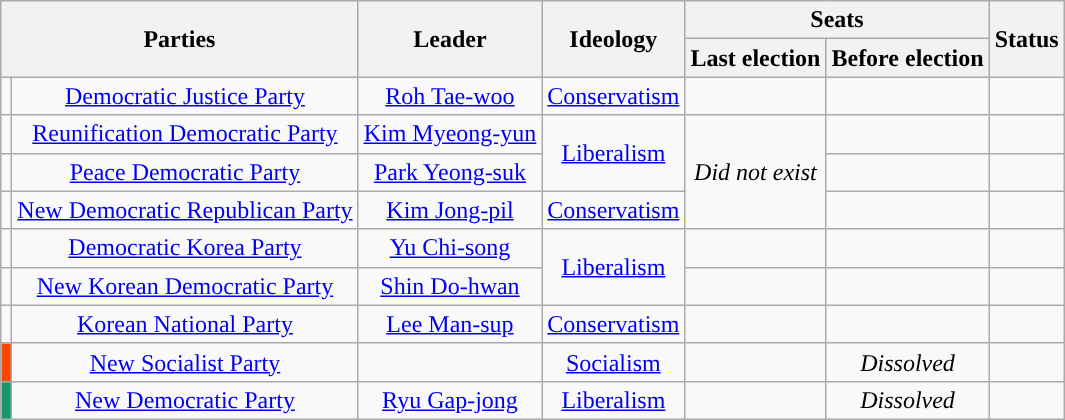<table class="wikitable" style="text-align:center">
<tr>
<th colspan="2" rowspan="2">Parties</th>
<th rowspan="2">Leader</th>
<th rowspan="2">Ideology</th>
<th colspan="2">Seats</th>
<th rowspan="2">Status</th>
</tr>
<tr>
<th>Last election</th>
<th>Before election</th>
</tr>
<tr>
<td style="background:"></td>
<td><a href='#'>Democratic Justice Party</a></td>
<td><a href='#'>Roh Tae-woo</a></td>
<td><a href='#'>Conservatism</a></td>
<td></td>
<td></td>
<td></td>
</tr>
<tr>
<td style="background:"></td>
<td><a href='#'>Reunification Democratic Party</a></td>
<td><a href='#'>Kim Myeong-yun</a></td>
<td rowspan="2"><a href='#'>Liberalism</a></td>
<td rowspan="3"><em>Did not exist</em></td>
<td></td>
<td></td>
</tr>
<tr>
<td style="background:"></td>
<td><a href='#'>Peace Democratic Party</a></td>
<td><a href='#'>Park Yeong-suk</a></td>
<td></td>
<td></td>
</tr>
<tr>
<td style="background:"></td>
<td><a href='#'>New Democratic Republican Party</a></td>
<td><a href='#'>Kim Jong-pil</a></td>
<td><a href='#'>Conservatism</a></td>
<td></td>
<td></td>
</tr>
<tr>
<td style="background:"></td>
<td><a href='#'>Democratic Korea Party</a></td>
<td><a href='#'>Yu Chi-song</a></td>
<td rowspan="2"><a href='#'>Liberalism</a></td>
<td></td>
<td></td>
<td></td>
</tr>
<tr>
<td style="background:"></td>
<td><a href='#'>New Korean Democratic Party</a></td>
<td><a href='#'>Shin Do-hwan</a></td>
<td></td>
<td></td>
<td></td>
</tr>
<tr>
<td style="background:"></td>
<td><a href='#'>Korean National Party</a></td>
<td><a href='#'>Lee Man-sup</a></td>
<td><a href='#'>Conservatism</a></td>
<td></td>
<td></td>
<td></td>
</tr>
<tr>
<td style="background:#FF4500"></td>
<td><a href='#'>New Socialist Party</a></td>
<td></td>
<td><a href='#'>Socialism</a></td>
<td></td>
<td><em>Dissolved</em></td>
<td></td>
</tr>
<tr>
<td style="background:#189868"></td>
<td><a href='#'>New Democratic Party</a></td>
<td><a href='#'>Ryu Gap-jong</a></td>
<td><a href='#'>Liberalism</a></td>
<td></td>
<td><em>Dissolved</em></td>
<td></td>
</tr>
</table>
